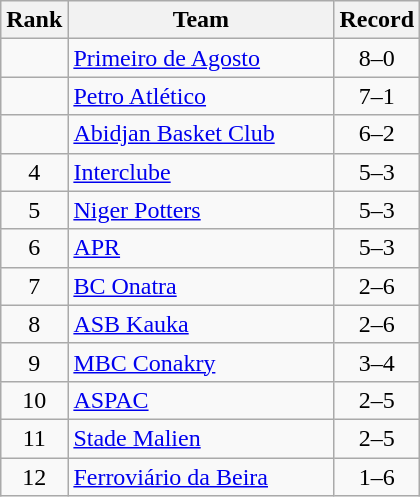<table class=wikitable style="text-align:center;">
<tr>
<th>Rank</th>
<th width=170>Team</th>
<th>Record</th>
</tr>
<tr>
<td></td>
<td align=left> <a href='#'>Primeiro de Agosto</a></td>
<td>8–0</td>
</tr>
<tr>
<td></td>
<td align=left> <a href='#'>Petro Atlético</a></td>
<td>7–1</td>
</tr>
<tr>
<td></td>
<td align=left> <a href='#'>Abidjan Basket Club</a></td>
<td>6–2</td>
</tr>
<tr>
<td>4</td>
<td align=left> <a href='#'>Interclube</a></td>
<td>5–3</td>
</tr>
<tr>
<td>5</td>
<td align=left> <a href='#'>Niger Potters</a></td>
<td>5–3</td>
</tr>
<tr>
<td>6</td>
<td align=left> <a href='#'>APR</a></td>
<td>5–3</td>
</tr>
<tr>
<td>7</td>
<td align=left> <a href='#'>BC Onatra</a></td>
<td>2–6</td>
</tr>
<tr>
<td>8</td>
<td align=left> <a href='#'>ASB Kauka</a></td>
<td>2–6</td>
</tr>
<tr>
<td>9</td>
<td align=left> <a href='#'>MBC Conakry</a></td>
<td>3–4</td>
</tr>
<tr>
<td>10</td>
<td align=left> <a href='#'>ASPAC</a></td>
<td>2–5</td>
</tr>
<tr>
<td>11</td>
<td align=left> <a href='#'>Stade Malien</a></td>
<td>2–5</td>
</tr>
<tr>
<td>12</td>
<td align=left> <a href='#'>Ferroviário da Beira</a></td>
<td>1–6</td>
</tr>
</table>
